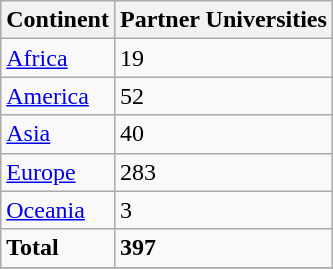<table class="wikitable">
<tr>
<th>Continent</th>
<th>Partner Universities </th>
</tr>
<tr>
<td><a href='#'>Africa</a></td>
<td>19</td>
</tr>
<tr>
<td><a href='#'>America</a></td>
<td>52</td>
</tr>
<tr>
<td><a href='#'>Asia</a></td>
<td>40</td>
</tr>
<tr>
<td><a href='#'>Europe</a></td>
<td>283</td>
</tr>
<tr>
<td><a href='#'>Oceania</a></td>
<td>3</td>
</tr>
<tr>
<td><strong>Total</strong></td>
<td><strong>397</strong></td>
</tr>
<tr>
</tr>
</table>
